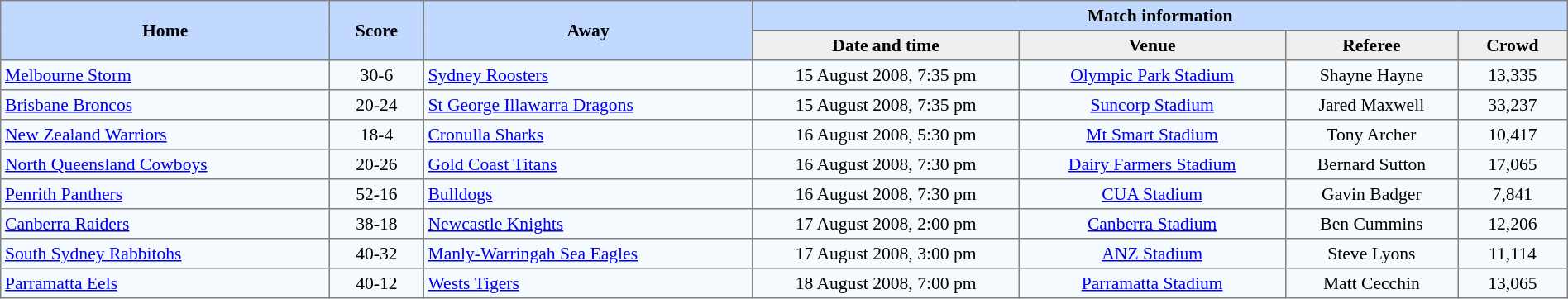<table border=1 style="border-collapse:collapse; font-size:90%;" cellpadding=3 cellspacing=0 width=100%>
<tr bgcolor=#C1D8FF>
<th rowspan=2 width=21%>Home</th>
<th rowspan=2 width=6%>Score</th>
<th rowspan=2 width=21%>Away</th>
<th colspan=6>Match information</th>
</tr>
<tr bgcolor=#EFEFEF>
<th width=17%>Date and time</th>
<th width=17%>Venue</th>
<th width=11%>Referee</th>
<th width=7%>Crowd</th>
</tr>
<tr align=center bgcolor=#F5FAFF>
<td align=left> <a href='#'>Melbourne Storm</a></td>
<td>30-6</td>
<td align=left> <a href='#'>Sydney Roosters</a></td>
<td>15 August 2008, 7:35 pm</td>
<td><a href='#'>Olympic Park Stadium</a></td>
<td>Shayne Hayne</td>
<td>13,335</td>
</tr>
<tr align=center bgcolor=#F5FAFF>
<td align=left> <a href='#'>Brisbane Broncos</a></td>
<td>20-24</td>
<td align=left> <a href='#'>St George Illawarra Dragons</a></td>
<td>15 August 2008, 7:35 pm</td>
<td><a href='#'>Suncorp Stadium</a></td>
<td>Jared Maxwell</td>
<td>33,237</td>
</tr>
<tr align=center bgcolor=#F5FAFF>
<td align=left> <a href='#'>New Zealand Warriors</a></td>
<td>18-4</td>
<td align=left> <a href='#'>Cronulla Sharks</a></td>
<td>16 August 2008, 5:30 pm</td>
<td><a href='#'>Mt Smart Stadium</a></td>
<td>Tony Archer</td>
<td>10,417</td>
</tr>
<tr align=center bgcolor=#F5FAFF>
<td align=left> <a href='#'>North Queensland Cowboys</a></td>
<td>20-26</td>
<td align=left> <a href='#'>Gold Coast Titans</a></td>
<td>16 August 2008, 7:30 pm</td>
<td><a href='#'>Dairy Farmers Stadium</a></td>
<td>Bernard Sutton</td>
<td>17,065</td>
</tr>
<tr align=center bgcolor=#F5FAFF>
<td align=left> <a href='#'>Penrith Panthers</a></td>
<td>52-16</td>
<td align=left> <a href='#'>Bulldogs</a></td>
<td>16 August 2008, 7:30 pm</td>
<td><a href='#'>CUA Stadium</a></td>
<td>Gavin Badger</td>
<td>7,841</td>
</tr>
<tr align=center bgcolor=#F5FAFF>
<td align=left> <a href='#'>Canberra Raiders</a></td>
<td>38-18</td>
<td align=left> <a href='#'>Newcastle Knights</a></td>
<td>17 August 2008, 2:00 pm</td>
<td><a href='#'>Canberra Stadium</a></td>
<td>Ben Cummins</td>
<td>12,206</td>
</tr>
<tr align=center bgcolor=#F5FAFF>
<td align=left> <a href='#'>South Sydney Rabbitohs</a></td>
<td>40-32</td>
<td align=left> <a href='#'>Manly-Warringah Sea Eagles</a></td>
<td>17 August 2008, 3:00 pm</td>
<td><a href='#'>ANZ Stadium</a></td>
<td>Steve Lyons</td>
<td>11,114</td>
</tr>
<tr align=center bgcolor=#F5FAFF>
<td align=left> <a href='#'>Parramatta Eels</a></td>
<td>40-12</td>
<td align=left> <a href='#'>Wests Tigers</a></td>
<td>18 August 2008, 7:00 pm</td>
<td><a href='#'>Parramatta Stadium</a></td>
<td>Matt Cecchin</td>
<td>13,065</td>
</tr>
</table>
